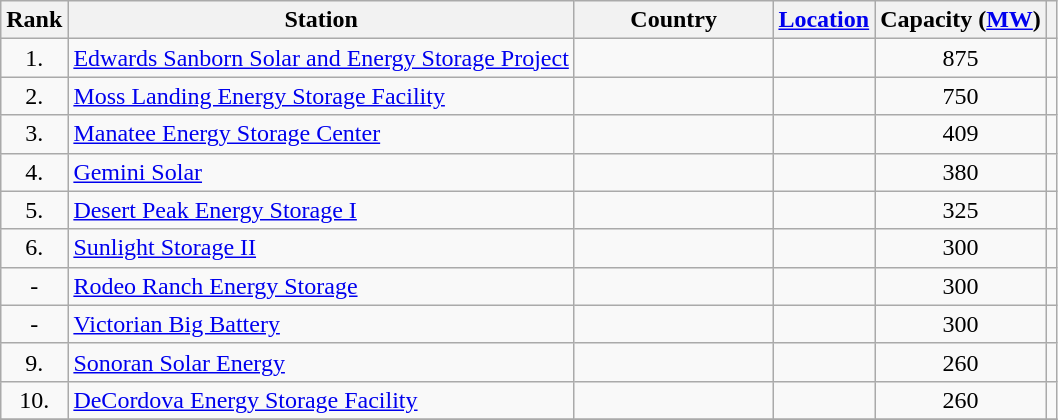<table class="wikitable">
<tr>
<th>Rank</th>
<th>Station</th>
<th width=125>Country</th>
<th><a href='#'>Location</a></th>
<th>Capacity (<a href='#'>MW</a>)</th>
<th></th>
</tr>
<tr>
<td align=center>1.</td>
<td><a href='#'>Edwards Sanborn Solar and Energy Storage Project</a></td>
<td></td>
<td></td>
<td style="text-align:center;">875</td>
<td></td>
</tr>
<tr>
<td align=center>2.</td>
<td><a href='#'>Moss Landing Energy Storage Facility</a></td>
<td></td>
<td></td>
<td style="text-align:center;">750</td>
<td></td>
</tr>
<tr>
<td align=center>3.</td>
<td><a href='#'>Manatee Energy Storage Center</a></td>
<td></td>
<td></td>
<td style="text-align:center;">409</td>
<td></td>
</tr>
<tr>
<td align=center>4.</td>
<td><a href='#'>Gemini Solar</a></td>
<td></td>
<td></td>
<td style="text-align:center;">380</td>
<td></td>
</tr>
<tr>
<td align=center>5.</td>
<td><a href='#'>Desert Peak Energy Storage I</a></td>
<td></td>
<td></td>
<td style="text-align:center;">325</td>
<td></td>
</tr>
<tr>
<td align=center>6.</td>
<td><a href='#'>Sunlight Storage II</a></td>
<td></td>
<td></td>
<td style="text-align:center;">300</td>
<td></td>
</tr>
<tr>
<td align=center>-</td>
<td><a href='#'>Rodeo Ranch Energy Storage</a></td>
<td></td>
<td></td>
<td style="text-align:center;">300</td>
<td></td>
</tr>
<tr>
<td align=center>-</td>
<td><a href='#'>Victorian Big Battery</a></td>
<td></td>
<td></td>
<td style="text-align:center;">300</td>
<td></td>
</tr>
<tr>
<td align=center>9.</td>
<td><a href='#'>Sonoran Solar Energy </a></td>
<td></td>
<td></td>
<td align=center>260</td>
<td></td>
</tr>
<tr>
<td align=center>10.</td>
<td><a href='#'>DeCordova Energy Storage Facility</a></td>
<td></td>
<td></td>
<td align=center>260</td>
<td></td>
</tr>
<tr>
</tr>
</table>
